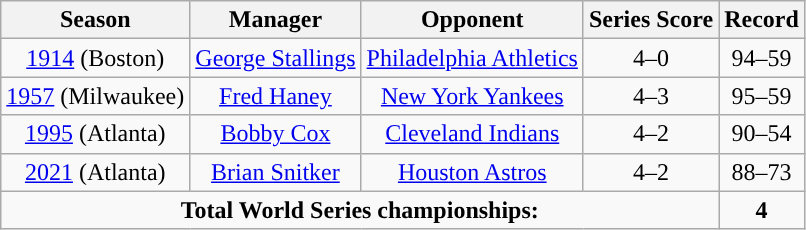<table class=wikitable>
<tr>
<th>Season</th>
<th>Manager</th>
<th>Opponent</th>
<th>Series Score</th>
<th>Record</th>
</tr>
<tr style="text-align:center;">
<td><a href='#'>1914</a> (Boston)</td>
<td><a href='#'>George Stallings</a></td>
<td><a href='#'>Philadelphia Athletics</a></td>
<td>4–0</td>
<td>94–59</td>
</tr>
<tr style="text-align:center;">
<td><a href='#'>1957</a> (Milwaukee)</td>
<td><a href='#'>Fred Haney</a></td>
<td><a href='#'>New York Yankees</a></td>
<td>4–3</td>
<td>95–59</td>
</tr>
<tr style="text-align:center;">
<td><a href='#'>1995</a> (Atlanta)</td>
<td><a href='#'>Bobby Cox</a></td>
<td><a href='#'>Cleveland Indians</a></td>
<td>4–2</td>
<td>90–54</td>
</tr>
<tr style="text-align:center;">
<td><a href='#'>2021</a> (Atlanta)</td>
<td><a href='#'>Brian Snitker</a></td>
<td><a href='#'>Houston Astros</a></td>
<td>4–2</td>
<td>88–73</td>
</tr>
<tr style="text-align:center; ">
<td colspan="4"><strong>Total World Series championships:</strong></td>
<td><span><strong>4</strong></span></td>
</tr>
</table>
